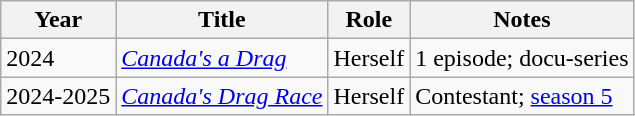<table class="wikitable">
<tr>
<th>Year</th>
<th>Title</th>
<th>Role</th>
<th>Notes</th>
</tr>
<tr>
<td>2024</td>
<td><em><a href='#'>Canada's a Drag</a></em></td>
<td>Herself</td>
<td>1 episode; docu-series</td>
</tr>
<tr>
<td>2024-2025</td>
<td><em><a href='#'>Canada's Drag Race</a></em></td>
<td>Herself</td>
<td>Contestant; <a href='#'>season 5</a></td>
</tr>
</table>
